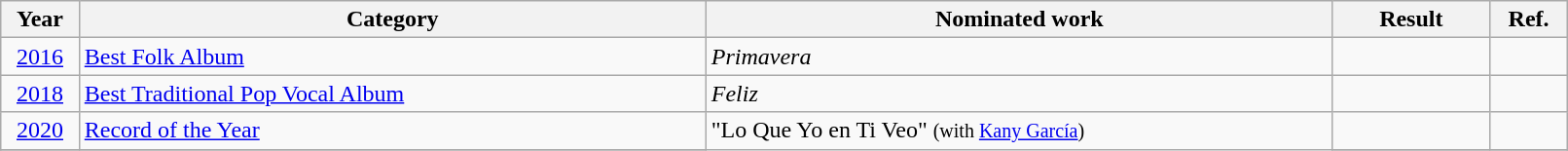<table class="wikitable" style="width:85%;">
<tr>
<th width=5%>Year</th>
<th style="width:40%;">Category</th>
<th style="width:40%;">Nominated work</th>
<th style="width:10%;">Result</th>
<th style="width:5%;">Ref.</th>
</tr>
<tr>
<td style="text-align:center;"><a href='#'>2016</a></td>
<td><a href='#'>Best Folk Album</a></td>
<td><em>Primavera</em></td>
<td></td>
<td></td>
</tr>
<tr>
<td style="text-align:center;"><a href='#'>2018</a></td>
<td><a href='#'>Best Traditional Pop Vocal Album</a></td>
<td><em>Feliz</em></td>
<td></td>
<td></td>
</tr>
<tr>
<td style="text-align:center;"><a href='#'>2020</a></td>
<td><a href='#'>Record of the Year</a></td>
<td rowspan="2">"Lo Que Yo en Ti Veo" <small>(with <a href='#'>Kany García</a>)</small></td>
<td></td>
<td></td>
</tr>
<tr>
</tr>
</table>
